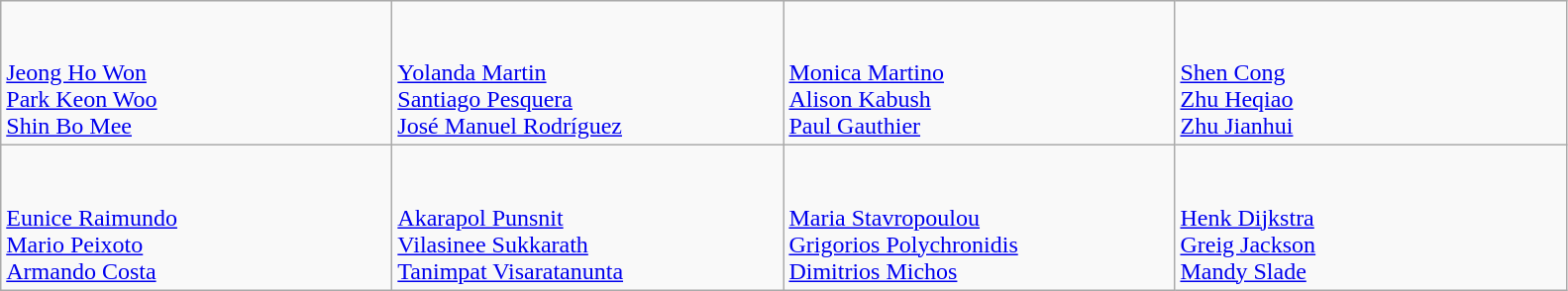<table class="wikitable">
<tr>
<td style="width:16em"><br><br><a href='#'>Jeong Ho Won</a><br>
<a href='#'>Park Keon Woo</a><br>
<a href='#'>Shin Bo Mee</a></td>
<td style="width:16em"><br><br><a href='#'>Yolanda Martin</a><br>
<a href='#'>Santiago Pesquera</a><br>
<a href='#'>José Manuel Rodríguez</a></td>
<td style="width:16em"><br><br><a href='#'>Monica Martino</a><br>
<a href='#'>Alison Kabush</a><br>
<a href='#'>Paul Gauthier</a></td>
<td style="width:16em"><br><br><a href='#'>Shen Cong</a><br>
<a href='#'>Zhu Heqiao</a><br>
<a href='#'>Zhu Jianhui</a></td>
</tr>
<tr>
<td><br><br><a href='#'>Eunice Raimundo</a><br>
<a href='#'>Mario Peixoto</a><br>
<a href='#'>Armando Costa</a></td>
<td><br><br><a href='#'>Akarapol Punsnit</a><br>
<a href='#'>Vilasinee Sukkarath</a><br>
<a href='#'>Tanimpat Visaratanunta</a></td>
<td><br><br><a href='#'>Maria Stavropoulou</a><br>
<a href='#'>Grigorios Polychronidis</a><br>
<a href='#'>Dimitrios Michos</a></td>
<td><br><br><a href='#'>Henk Dijkstra</a><br>
<a href='#'>Greig Jackson</a><br>
<a href='#'>Mandy Slade</a></td>
</tr>
</table>
